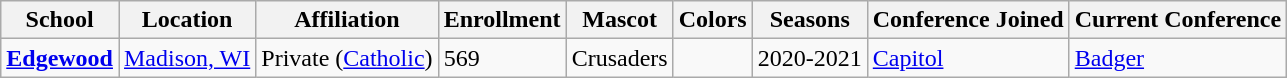<table class="wikitable sortable">
<tr>
<th>School</th>
<th>Location</th>
<th>Affiliation</th>
<th>Enrollment</th>
<th>Mascot</th>
<th>Colors</th>
<th>Seasons</th>
<th>Conference Joined</th>
<th>Current Conference</th>
</tr>
<tr>
<td><strong><a href='#'>Edgewood</a></strong></td>
<td><a href='#'>Madison, WI</a></td>
<td>Private (<a href='#'>Catholic</a>)</td>
<td>569</td>
<td>Crusaders</td>
<td> </td>
<td>2020-2021</td>
<td><a href='#'>Capitol</a></td>
<td><a href='#'>Badger</a></td>
</tr>
</table>
